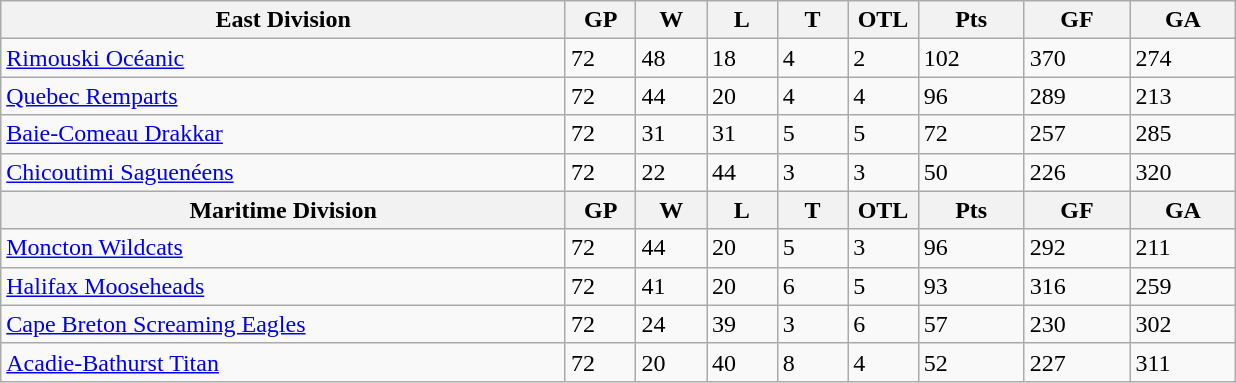<table class="wikitable">
<tr>
<th bgcolor="#DDDDFF" width="40%">East Division</th>
<th bgcolor="#DDDDFF" width="5%">GP</th>
<th bgcolor="#DDDDFF" width="5%">W</th>
<th bgcolor="#DDDDFF" width="5%">L</th>
<th bgcolor="#DDDDFF" width="5%">T</th>
<th bgcolor="#DDDDFF" width="5%">OTL</th>
<th bgcolor="#DDDDFF" width="7.5%">Pts</th>
<th bgcolor="#DDDDFF" width="7.5%">GF</th>
<th bgcolor="#DDDDFF" width="7.5%">GA</th>
</tr>
<tr>
<td><a href='#'>Rimouski Océanic</a></td>
<td>72</td>
<td>48</td>
<td>18</td>
<td>4</td>
<td>2</td>
<td>102</td>
<td>370</td>
<td>274</td>
</tr>
<tr>
<td><a href='#'>Quebec Remparts</a></td>
<td>72</td>
<td>44</td>
<td>20</td>
<td>4</td>
<td>4</td>
<td>96</td>
<td>289</td>
<td>213</td>
</tr>
<tr>
<td><a href='#'>Baie-Comeau Drakkar</a></td>
<td>72</td>
<td>31</td>
<td>31</td>
<td>5</td>
<td>5</td>
<td>72</td>
<td>257</td>
<td>285</td>
</tr>
<tr>
<td><a href='#'>Chicoutimi Saguenéens</a></td>
<td>72</td>
<td>22</td>
<td>44</td>
<td>3</td>
<td>3</td>
<td>50</td>
<td>226</td>
<td>320</td>
</tr>
<tr>
<th bgcolor="#DDDDFF" width="40%">Maritime Division</th>
<th bgcolor="#DDDDFF" width="5%">GP</th>
<th bgcolor="#DDDDFF" width="5%">W</th>
<th bgcolor="#DDDDFF" width="5%">L</th>
<th bgcolor="#DDDDFF" width="5%">T</th>
<th bgcolor="#DDDDFF" width="5%">OTL</th>
<th bgcolor="#DDDDFF" width="7.5%">Pts</th>
<th bgcolor="#DDDDFF" width="7.5%">GF</th>
<th bgcolor="#DDDDFF" width="7.5%">GA</th>
</tr>
<tr>
<td><a href='#'>Moncton Wildcats</a></td>
<td>72</td>
<td>44</td>
<td>20</td>
<td>5</td>
<td>3</td>
<td>96</td>
<td>292</td>
<td>211</td>
</tr>
<tr>
<td><a href='#'>Halifax Mooseheads</a></td>
<td>72</td>
<td>41</td>
<td>20</td>
<td>6</td>
<td>5</td>
<td>93</td>
<td>316</td>
<td>259</td>
</tr>
<tr>
<td><a href='#'>Cape Breton Screaming Eagles</a></td>
<td>72</td>
<td>24</td>
<td>39</td>
<td>3</td>
<td>6</td>
<td>57</td>
<td>230</td>
<td>302</td>
</tr>
<tr>
<td><a href='#'>Acadie-Bathurst Titan</a></td>
<td>72</td>
<td>20</td>
<td>40</td>
<td>8</td>
<td>4</td>
<td>52</td>
<td>227</td>
<td>311</td>
</tr>
</table>
